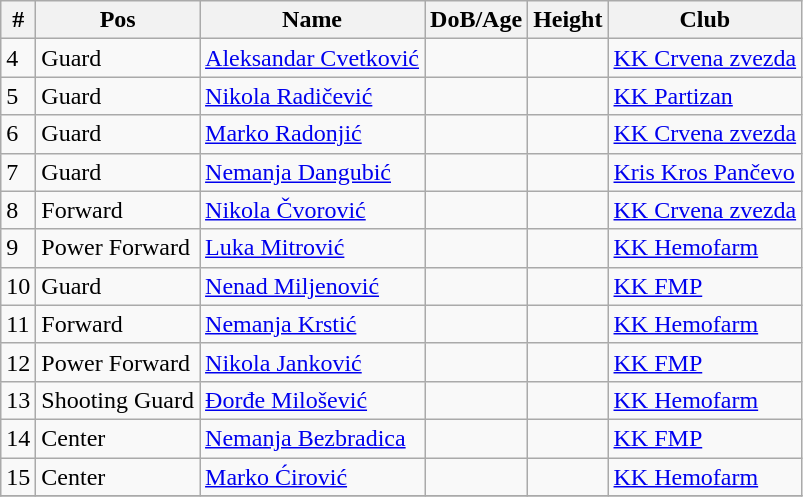<table class="wikitable sortable">
<tr>
<th>#</th>
<th>Pos</th>
<th>Name</th>
<th>DoB/Age</th>
<th>Height</th>
<th>Club</th>
</tr>
<tr>
<td>4</td>
<td>Guard</td>
<td><a href='#'>Aleksandar Cvetković</a></td>
<td></td>
<td></td>
<td> <a href='#'>KK Crvena zvezda</a></td>
</tr>
<tr>
<td>5</td>
<td>Guard</td>
<td><a href='#'>Nikola Radičević</a></td>
<td></td>
<td></td>
<td> <a href='#'>KK Partizan</a></td>
</tr>
<tr>
<td>6</td>
<td>Guard</td>
<td><a href='#'>Marko Radonjić</a></td>
<td></td>
<td></td>
<td> <a href='#'>KK Crvena zvezda</a></td>
</tr>
<tr>
<td>7</td>
<td>Guard</td>
<td><a href='#'>Nemanja Dangubić</a></td>
<td></td>
<td></td>
<td> <a href='#'>Kris Kros Pančevo</a></td>
</tr>
<tr>
<td>8</td>
<td>Forward</td>
<td><a href='#'>Nikola Čvorović</a></td>
<td></td>
<td></td>
<td> <a href='#'>KK Crvena zvezda</a></td>
</tr>
<tr>
<td>9</td>
<td>Power Forward</td>
<td><a href='#'>Luka Mitrović</a></td>
<td></td>
<td></td>
<td> <a href='#'>KK Hemofarm</a></td>
</tr>
<tr>
<td>10</td>
<td>Guard</td>
<td><a href='#'>Nenad Miljenović</a></td>
<td></td>
<td></td>
<td> <a href='#'>KK FMP</a></td>
</tr>
<tr>
<td>11</td>
<td>Forward</td>
<td><a href='#'>Nemanja Krstić</a></td>
<td></td>
<td></td>
<td> <a href='#'>KK Hemofarm</a></td>
</tr>
<tr>
<td>12</td>
<td>Power Forward</td>
<td><a href='#'>Nikola Janković</a></td>
<td></td>
<td></td>
<td> <a href='#'>KK FMP</a></td>
</tr>
<tr>
<td>13</td>
<td>Shooting Guard</td>
<td><a href='#'>Đorđe Milošević</a></td>
<td></td>
<td></td>
<td> <a href='#'>KK Hemofarm</a></td>
</tr>
<tr>
<td>14</td>
<td>Center</td>
<td><a href='#'>Nemanja Bezbradica</a></td>
<td></td>
<td></td>
<td> <a href='#'>KK FMP</a></td>
</tr>
<tr>
<td>15</td>
<td>Center</td>
<td><a href='#'>Marko Ćirović</a></td>
<td></td>
<td></td>
<td> <a href='#'>KK Hemofarm</a></td>
</tr>
<tr>
</tr>
</table>
